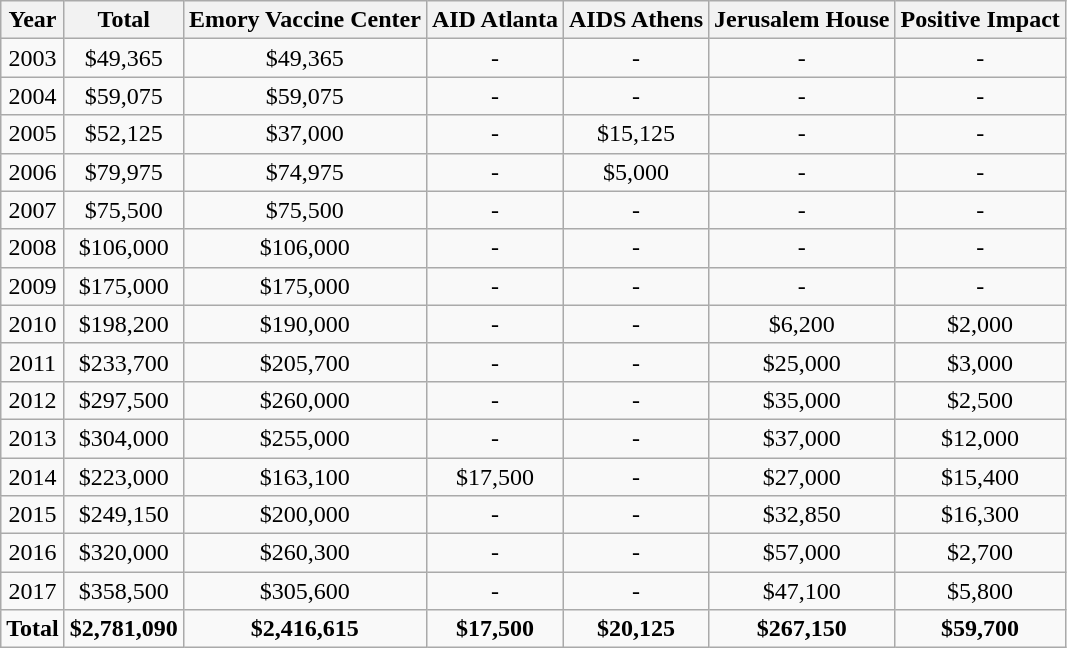<table class="wikitable" border="1" style="text-align:center;1px">
<tr>
<th>Year</th>
<th>Total</th>
<th>Emory Vaccine Center</th>
<th>AID Atlanta</th>
<th>AIDS Athens</th>
<th>Jerusalem House</th>
<th>Positive Impact</th>
</tr>
<tr>
<td>2003</td>
<td>$49,365</td>
<td>$49,365</td>
<td>-</td>
<td>-</td>
<td>-</td>
<td>-</td>
</tr>
<tr>
<td>2004</td>
<td>$59,075</td>
<td>$59,075</td>
<td>-</td>
<td>-</td>
<td>-</td>
<td>-</td>
</tr>
<tr>
<td>2005</td>
<td>$52,125</td>
<td>$37,000</td>
<td>-</td>
<td>$15,125</td>
<td>-</td>
<td>-</td>
</tr>
<tr>
<td>2006</td>
<td>$79,975</td>
<td>$74,975</td>
<td>-</td>
<td>$5,000</td>
<td>-</td>
<td>-</td>
</tr>
<tr>
<td>2007</td>
<td>$75,500</td>
<td>$75,500</td>
<td>-</td>
<td>-</td>
<td>-</td>
<td>-</td>
</tr>
<tr>
<td>2008</td>
<td>$106,000</td>
<td>$106,000</td>
<td>-</td>
<td>-</td>
<td>-</td>
<td>-</td>
</tr>
<tr>
<td>2009</td>
<td>$175,000</td>
<td>$175,000</td>
<td>-</td>
<td>-</td>
<td>-</td>
<td>-</td>
</tr>
<tr>
<td>2010</td>
<td>$198,200</td>
<td>$190,000</td>
<td>-</td>
<td>-</td>
<td>$6,200</td>
<td>$2,000</td>
</tr>
<tr>
<td>2011</td>
<td>$233,700</td>
<td>$205,700</td>
<td>-</td>
<td>-</td>
<td>$25,000</td>
<td>$3,000</td>
</tr>
<tr>
<td>2012</td>
<td>$297,500</td>
<td>$260,000</td>
<td>-</td>
<td>-</td>
<td>$35,000</td>
<td>$2,500</td>
</tr>
<tr>
<td>2013</td>
<td>$304,000</td>
<td>$255,000</td>
<td>-</td>
<td>-</td>
<td>$37,000</td>
<td>$12,000</td>
</tr>
<tr>
<td>2014</td>
<td>$223,000</td>
<td>$163,100</td>
<td>$17,500</td>
<td>-</td>
<td>$27,000</td>
<td>$15,400</td>
</tr>
<tr>
<td>2015</td>
<td>$249,150</td>
<td>$200,000</td>
<td>-</td>
<td>-</td>
<td>$32,850</td>
<td>$16,300</td>
</tr>
<tr>
<td>2016</td>
<td>$320,000</td>
<td>$260,300</td>
<td>-</td>
<td>-</td>
<td>$57,000</td>
<td>$2,700</td>
</tr>
<tr>
<td>2017</td>
<td>$358,500</td>
<td>$305,600</td>
<td>-</td>
<td>-</td>
<td>$47,100</td>
<td>$5,800</td>
</tr>
<tr>
<td><strong>Total</strong></td>
<td><strong>$2,781,090</strong></td>
<td><strong>$2,416,615</strong></td>
<td><strong>$17,500</strong></td>
<td><strong>$20,125</strong></td>
<td><strong>$267,150</strong></td>
<td><strong>$59,700</strong></td>
</tr>
</table>
